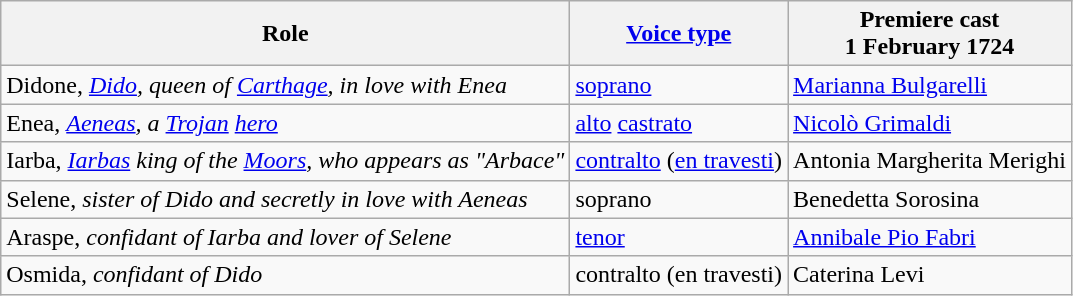<table class="wikitable">
<tr>
<th>Role</th>
<th><a href='#'>Voice type</a></th>
<th>Premiere cast<br>1 February 1724</th>
</tr>
<tr>
<td>Didone, <em><a href='#'>Dido</a>, queen of <a href='#'>Carthage</a>, in love with Enea</em></td>
<td><a href='#'>soprano</a></td>
<td><a href='#'>Marianna Bulgarelli</a></td>
</tr>
<tr>
<td>Enea, <em><a href='#'>Aeneas</a>, a <a href='#'>Trojan</a> <a href='#'>hero</a></em></td>
<td><a href='#'>alto</a> <a href='#'>castrato</a></td>
<td><a href='#'>Nicolò Grimaldi</a></td>
</tr>
<tr>
<td>Iarba, <em><a href='#'>Iarbas</a> king of the <a href='#'>Moors</a>, who appears as "Arbace"</em></td>
<td><a href='#'>contralto</a> (<a href='#'>en travesti</a>)</td>
<td>Antonia Margherita Merighi</td>
</tr>
<tr>
<td>Selene, <em>sister of Dido and secretly in love with Aeneas</em></td>
<td>soprano</td>
<td>Benedetta Sorosina</td>
</tr>
<tr>
<td>Araspe, <em>confidant of Iarba and lover of Selene</em></td>
<td><a href='#'>tenor</a></td>
<td><a href='#'>Annibale Pio Fabri</a></td>
</tr>
<tr>
<td>Osmida, <em>confidant of Dido</em></td>
<td>contralto (en travesti)</td>
<td>Caterina Levi</td>
</tr>
</table>
